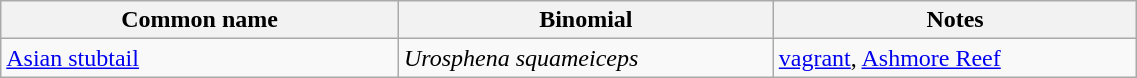<table style="width:60%;" class="wikitable">
<tr>
<th width=35%>Common name</th>
<th width=33%>Binomial</th>
<th width=32%>Notes</th>
</tr>
<tr>
<td><a href='#'>Asian stubtail</a></td>
<td><em>Urosphena squameiceps</em></td>
<td><a href='#'>vagrant</a>, <a href='#'>Ashmore Reef</a></td>
</tr>
</table>
